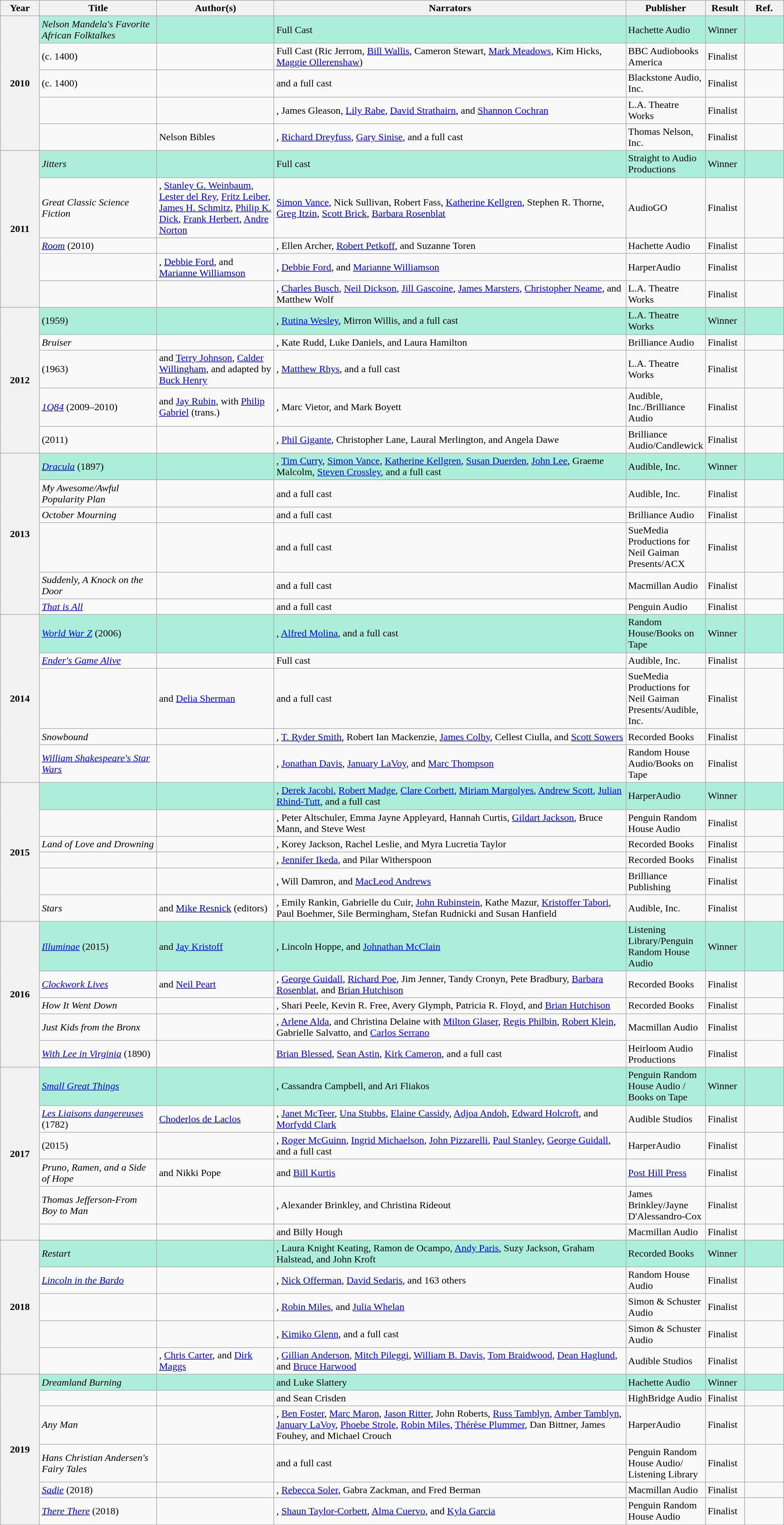<table class="wikitable sortable mw-collapsible" style="width:100%">
<tr>
<th scope="col" width="5%">Year</th>
<th scope="col" width="15%">Title</th>
<th scope="col" width="15%">Author(s)</th>
<th scope="col" width="45%">Narrators</th>
<th scope="col" width="10%">Publisher</th>
<th scope="col" width="5%">Result</th>
<th scope="col" width="5%">Ref.</th>
</tr>
<tr style="background:#ABEED9">
<th rowspan="5">2010</th>
<td><em>Nelson Mandela's Favorite African Folktalkes</em></td>
<td></td>
<td>Full Cast</td>
<td>Hachette Audio</td>
<td>Winner</td>
<td></td>
</tr>
<tr>
<td><em></em> (c. 1400)</td>
<td></td>
<td>Full Cast (Ric Jerrom, <a href='#'>Bill Wallis</a>, Cameron Stewart, <a href='#'>Mark Meadows</a>, Kim Hicks, <a href='#'>Maggie Ollerenshaw</a>)</td>
<td>BBC Audiobooks America</td>
<td>Finalist</td>
<td></td>
</tr>
<tr>
<td><em></em> (c. 1400)</td>
<td></td>
<td> and a full cast</td>
<td>Blackstone Audio, Inc.</td>
<td>Finalist</td>
<td></td>
</tr>
<tr>
<td><em></em></td>
<td></td>
<td>, James Gleason, <a href='#'>Lily Rabe</a>, <a href='#'>David Strathairn</a>, and <a href='#'>Shannon Cochran</a></td>
<td>L.A. Theatre Works</td>
<td>Finalist</td>
<td></td>
</tr>
<tr>
<td><em></em></td>
<td>Nelson Bibles</td>
<td>, <a href='#'>Richard Dreyfuss</a>, <a href='#'>Gary Sinise</a>, and a full cast</td>
<td>Thomas Nelson, Inc.</td>
<td>Finalist</td>
<td></td>
</tr>
<tr style="background:#ABEED9">
<th rowspan="5">2011</th>
<td><em>Jitters</em></td>
<td></td>
<td>Full cast</td>
<td>Straight to Audio Productions</td>
<td>Winner</td>
<td></td>
</tr>
<tr>
<td><em>Great Classic Science Fiction</em></td>
<td>, <a href='#'>Stanley G. Weinbaum</a>, <a href='#'>Lester del Rey</a>, <a href='#'>Fritz Leiber</a>, <a href='#'>James H. Schmitz</a>, <a href='#'>Philip K. Dick</a>, <a href='#'>Frank Herbert</a>, <a href='#'>Andre Norton</a></td>
<td><a href='#'>Simon Vance</a>, Nick Sullivan, Robert Fass, <a href='#'>Katherine Kellgren</a>, Stephen R. Thorne, <a href='#'>Greg Itzin</a>, <a href='#'>Scott Brick</a>, <a href='#'>Barbara Rosenblat</a></td>
<td>AudioGO</td>
<td>Finalist</td>
<td></td>
</tr>
<tr>
<td><em><a href='#'>Room</a></em> (2010)</td>
<td></td>
<td>, Ellen Archer, <a href='#'>Robert Petkoff</a>, and Suzanne Toren</td>
<td>Hachette Audio</td>
<td>Finalist</td>
<td></td>
</tr>
<tr>
<td><em></em></td>
<td>, <a href='#'>Debbie Ford</a>, and <a href='#'>Marianne Williamson</a></td>
<td>, <a href='#'>Debbie Ford</a>, and <a href='#'>Marianne Williamson</a></td>
<td>HarperAudio</td>
<td>Finalist</td>
<td></td>
</tr>
<tr>
<td><em></em></td>
<td></td>
<td>, <a href='#'>Charles Busch</a>, <a href='#'>Neil Dickson</a>, <a href='#'>Jill Gascoine</a>, <a href='#'>James Marsters</a>, <a href='#'>Christopher Neame</a>, and Matthew Wolf</td>
<td>L.A. Theatre Works</td>
<td>Finalist</td>
<td></td>
</tr>
<tr style="background:#ABEED9">
<th rowspan="5">2012</th>
<td><em></em> (1959)</td>
<td></td>
<td>, <a href='#'>Rutina Wesley</a>, Mirron Willis, and a full cast</td>
<td>L.A. Theatre Works</td>
<td>Winner</td>
<td></td>
</tr>
<tr>
<td><em>Bruiser</em></td>
<td></td>
<td>, Kate Rudd, Luke Daniels, and Laura Hamilton</td>
<td>Brilliance Audio</td>
<td>Finalist</td>
<td></td>
</tr>
<tr>
<td><em></em> (1963)</td>
<td> and <a href='#'>Terry Johnson</a>, <a href='#'>Calder Willingham</a>, and adapted by <a href='#'>Buck Henry</a></td>
<td>, <a href='#'>Matthew Rhys</a>, and a full cast</td>
<td>L.A. Theatre Works</td>
<td>Finalist</td>
<td></td>
</tr>
<tr>
<td><em><a href='#'>1Q84</a></em> (2009–2010)</td>
<td> and <a href='#'>Jay Rubin</a>, with <a href='#'>Philip Gabriel</a> (trans.)</td>
<td>, Marc Vietor, and Mark Boyett</td>
<td>Audible, Inc./Brilliance Audio</td>
<td>Finalist</td>
<td></td>
</tr>
<tr>
<td><em></em> (2011)</td>
<td></td>
<td>, <a href='#'>Phil Gigante</a>, Christopher Lane, Laural Merlington, and Angela Dawe</td>
<td>Brilliance Audio/Candlewick</td>
<td>Finalist</td>
<td></td>
</tr>
<tr style="background:#ABEED9">
<th rowspan="6">2013</th>
<td><em><a href='#'>Dracula</a></em> (1897)</td>
<td></td>
<td>, <a href='#'>Tim Curry</a>, <a href='#'>Simon Vance</a>, <a href='#'>Katherine Kellgren</a>, <a href='#'>Susan Duerden</a>, <a href='#'>John Lee</a>, Graeme Malcolm, <a href='#'>Steven Crossley</a>, and a full cast</td>
<td>Audible, Inc.</td>
<td>Winner</td>
<td></td>
</tr>
<tr>
<td><em>My Awesome/Awful Popularity Plan</em></td>
<td></td>
<td> and a full cast</td>
<td>Audible, Inc.</td>
<td>Finalist</td>
<td></td>
</tr>
<tr>
<td><em>October Mourning</em></td>
<td></td>
<td> and a full cast</td>
<td>Brilliance Audio</td>
<td>Finalist</td>
<td></td>
</tr>
<tr>
<td><em></em></td>
<td></td>
<td> and a full cast</td>
<td>SueMedia Productions for Neil Gaiman Presents/ACX</td>
<td>Finalist</td>
<td></td>
</tr>
<tr>
<td><em>Suddenly, A Knock on the Door</em></td>
<td></td>
<td> and a full cast</td>
<td>Macmillan Audio</td>
<td>Finalist</td>
<td></td>
</tr>
<tr>
<td><em><a href='#'>That is All</a></em></td>
<td></td>
<td> and a full cast</td>
<td>Penguin Audio</td>
<td>Finalist</td>
<td></td>
</tr>
<tr style="background:#ABEED9">
<th rowspan="5">2014</th>
<td><em><a href='#'>World War Z</a></em> (2006)</td>
<td></td>
<td>, <a href='#'>Alfred Molina</a>, and a full cast</td>
<td>Random House/Books on Tape</td>
<td>Winner</td>
<td></td>
</tr>
<tr>
<td><em><a href='#'>Ender's Game Alive</a></em></td>
<td></td>
<td>Full cast</td>
<td>Audible, Inc.</td>
<td>Finalist</td>
<td></td>
</tr>
<tr>
<td><em></em></td>
<td> and <a href='#'>Delia Sherman</a></td>
<td> and a full cast</td>
<td>SueMedia Productions for Neil Gaiman Presents/Audible, Inc.</td>
<td>Finalist</td>
<td></td>
</tr>
<tr>
<td><em>Snowbound</em></td>
<td></td>
<td>, <a href='#'>T. Ryder Smith</a>, Robert Ian Mackenzie, <a href='#'>James Colby</a>, Cellest Ciulla, and <a href='#'>Scott Sowers</a></td>
<td>Recorded Books</td>
<td>Finalist</td>
<td></td>
</tr>
<tr>
<td><em><a href='#'>William Shakespeare's Star Wars</a></em></td>
<td></td>
<td>, <a href='#'>Jonathan Davis</a>, <a href='#'>January LaVoy</a>, and <a href='#'>Marc Thompson</a></td>
<td>Random House Audio/Books on Tape</td>
<td>Finalist</td>
<td></td>
</tr>
<tr style="background:#ABEED9">
<th rowspan="6">2015</th>
<td><em></em></td>
<td></td>
<td>, <a href='#'>Derek Jacobi</a>, <a href='#'>Robert Madge</a>, <a href='#'>Clare Corbett</a>, <a href='#'>Miriam Margolyes</a>, <a href='#'>Andrew Scott</a>, <a href='#'>Julian Rhind-Tutt</a>, and a full cast</td>
<td>HarperAudio</td>
<td>Winner</td>
<td></td>
</tr>
<tr>
<td><em></em></td>
<td></td>
<td>, Peter Altschuler, Emma Jayne Appleyard, Hannah Curtis, <a href='#'>Gildart Jackson</a>, Bruce Mann, and Steve West</td>
<td>Penguin Random House Audio</td>
<td>Finalist</td>
<td></td>
</tr>
<tr>
<td><em>Land of Love and Drowning</em></td>
<td></td>
<td>, Korey Jackson, Rachel Leslie, and Myra Lucretia Taylor</td>
<td>Recorded Books</td>
<td>Finalist</td>
<td></td>
</tr>
<tr>
<td><em></em></td>
<td></td>
<td>, <a href='#'>Jennifer Ikeda</a>, and Pilar Witherspoon</td>
<td>Recorded Books</td>
<td>Finalist</td>
<td></td>
</tr>
<tr>
<td><em></em></td>
<td></td>
<td>, Will Damron, and <a href='#'>MacLeod Andrews</a></td>
<td>Brilliance Publishing</td>
<td>Finalist</td>
<td></td>
</tr>
<tr>
<td><em>Stars</em></td>
<td> and <a href='#'>Mike Resnick</a> (editors)</td>
<td>, Emily Rankin, Gabrielle du Cuir, <a href='#'>John Rubinstein</a>, Kathe Mazur, <a href='#'>Kristoffer Tabori</a>, Paul Boehmer, Sile Bermingham, Stefan Rudnicki and Susan Hanfield</td>
<td>Audible, Inc.</td>
<td>Finalist</td>
<td></td>
</tr>
<tr style="background:#ABEED9">
<th rowspan="5">2016</th>
<td><em><a href='#'>Illuminae</a></em> (2015)</td>
<td> and <a href='#'>Jay Kristoff</a></td>
<td>, Lincoln Hoppe, and <a href='#'>Johnathan McClain</a></td>
<td>Listening Library/Penguin Random House Audio</td>
<td>Winner</td>
<td></td>
</tr>
<tr>
<td><em><a href='#'>Clockwork Lives</a></em></td>
<td> and <a href='#'>Neil Peart</a></td>
<td>, <a href='#'>George Guidall</a>, <a href='#'>Richard Poe</a>, Jim Jenner, Tandy Cronyn, Pete Bradbury, <a href='#'>Barbara Rosenblat</a>, and <a href='#'>Brian Hutchison</a></td>
<td>Recorded Books</td>
<td>Finalist</td>
<td></td>
</tr>
<tr>
<td><em>How It Went Down</em></td>
<td></td>
<td>, Shari Peele, Kevin R. Free, Avery Glymph, Patricia R. Floyd, and <a href='#'>Brian Hutchison</a></td>
<td>Recorded Books</td>
<td>Finalist</td>
<td></td>
</tr>
<tr>
<td><em>Just Kids from the Bronx</em></td>
<td></td>
<td>, <a href='#'>Arlene Alda</a>, and Christina Delaine with <a href='#'>Milton Glaser</a>, <a href='#'>Regis Philbin</a>, <a href='#'>Robert Klein</a>, Gabrielle Salvatto, and <a href='#'>Carlos Serrano</a></td>
<td>Macmillan Audio</td>
<td>Finalist</td>
<td></td>
</tr>
<tr>
<td><em><a href='#'>With Lee in Virginia</a></em> (1890)</td>
<td></td>
<td><a href='#'>Brian Blessed</a>, <a href='#'>Sean Astin</a>, <a href='#'>Kirk Cameron</a>, and a full cast</td>
<td>Heirloom Audio Productions</td>
<td>Finalist</td>
<td></td>
</tr>
<tr style="background:#ABEED9">
<th rowspan="6">2017</th>
<td><em><a href='#'>Small Great Things</a></em></td>
<td></td>
<td>, Cassandra Campbell, and Ari Fliakos</td>
<td>Penguin Random House Audio / Books on Tape</td>
<td>Winner</td>
<td></td>
</tr>
<tr>
<td><em><a href='#'>Les Liaisons dangereuses</a></em> (1782)</td>
<td><a href='#'>Choderlos de Laclos</a></td>
<td>, <a href='#'>Janet McTeer</a>, <a href='#'>Una Stubbs</a>, <a href='#'>Elaine Cassidy</a>, <a href='#'>Adjoa Andoh</a>, <a href='#'>Edward Holcroft</a>, and <a href='#'>Morfydd Clark</a></td>
<td>Audible Studios</td>
<td>Finalist</td>
<td></td>
</tr>
<tr>
<td><em></em> (2015)</td>
<td></td>
<td>, <a href='#'>Roger McGuinn</a>, <a href='#'>Ingrid Michaelson</a>, <a href='#'>John Pizzarelli</a>, <a href='#'>Paul Stanley</a>, <a href='#'>George Guidall</a>, and a full cast</td>
<td>HarperAudio</td>
<td>Finalist</td>
<td></td>
</tr>
<tr>
<td><em>Pruno, Ramen, and a Side of Hope</em></td>
<td> and Nikki Pope</td>
<td> and <a href='#'>Bill Kurtis</a></td>
<td><a href='#'>Post Hill Press</a></td>
<td>Finalist</td>
<td></td>
</tr>
<tr>
<td><em>Thomas Jefferson-From Boy to Man</em></td>
<td></td>
<td>, Alexander Brinkley, and Christina Rideout</td>
<td>James Brinkley/Jayne D'Alessandro-Cox</td>
<td>Finalist</td>
<td></td>
</tr>
<tr>
<td><em></em></td>
<td></td>
<td> and Billy Hough</td>
<td>Macmillan Audio</td>
<td>Finalist</td>
<td></td>
</tr>
<tr style="background:#ABEED9">
<th rowspan="5">2018</th>
<td><em>Restart</em></td>
<td></td>
<td>, Laura Knight Keating, Ramon de Ocampo, <a href='#'>Andy Paris</a>, Suzy Jackson, Graham Halstead, and John Kroft</td>
<td>Recorded Books</td>
<td>Winner</td>
<td></td>
</tr>
<tr>
<td><em><a href='#'>Lincoln in the Bardo</a></em></td>
<td></td>
<td>, <a href='#'>Nick Offerman</a>, <a href='#'>David Sedaris</a>, and 163 others</td>
<td>Random House Audio</td>
<td>Finalist</td>
<td></td>
</tr>
<tr>
<td><em></em></td>
<td></td>
<td>, <a href='#'>Robin Miles</a>, and <a href='#'>Julia Whelan</a></td>
<td>Simon & Schuster Audio</td>
<td>Finalist</td>
<td></td>
</tr>
<tr>
<td><em></em></td>
<td></td>
<td>, <a href='#'>Kimiko Glenn</a>, and a full cast</td>
<td>Simon & Schuster Audio</td>
<td>Finalist</td>
<td></td>
</tr>
<tr>
<td><em></em></td>
<td>, <a href='#'>Chris Carter</a>, and <a href='#'>Dirk Maggs</a></td>
<td>, <a href='#'>Gillian Anderson</a>, <a href='#'>Mitch Pileggi</a>, <a href='#'>William B. Davis</a>, <a href='#'>Tom Braidwood</a>, <a href='#'>Dean Haglund</a>, and <a href='#'>Bruce Harwood</a></td>
<td>Audible Studios</td>
<td>Finalist</td>
<td></td>
</tr>
<tr style="background:#ABEED9">
<th rowspan="6">2019</th>
<td><em>Dreamland Burning</em></td>
<td></td>
<td> and Luke Slattery</td>
<td>Hachette Audio</td>
<td>Winner</td>
<td></td>
</tr>
<tr>
<td><em></em></td>
<td></td>
<td> and Sean Crisden</td>
<td>HighBridge Audio</td>
<td>Finalist</td>
<td></td>
</tr>
<tr>
<td><em>Any Man</em></td>
<td></td>
<td>, <a href='#'>Ben Foster</a>, <a href='#'>Marc Maron</a>, <a href='#'>Jason Ritter</a>, John Roberts, <a href='#'>Russ Tamblyn</a>, <a href='#'>Amber Tamblyn</a>, <a href='#'>January LaVoy</a>, <a href='#'>Phoebe Strole</a>, <a href='#'>Robin Miles</a>, <a href='#'>Thérèse Plummer</a>, Dan Bittner, James Fouhey, and Michael Crouch</td>
<td>HarperAudio</td>
<td>Finalist</td>
<td></td>
</tr>
<tr>
<td><em>Hans Christian Andersen's Fairy Tales</em></td>
<td></td>
<td> and a full cast</td>
<td>Penguin Random House Audio/ Listening Library</td>
<td>Finalist</td>
<td></td>
</tr>
<tr>
<td><em><a href='#'>Sadie</a></em> (2018)</td>
<td></td>
<td>, <a href='#'>Rebecca Soler</a>, Gabra Zackman, and Fred Berman</td>
<td>Macmillan Audio</td>
<td>Finalist</td>
<td></td>
</tr>
<tr>
<td><em><a href='#'>There There</a></em> (2018)</td>
<td></td>
<td>, <a href='#'>Shaun Taylor-Corbett</a>, <a href='#'>Alma Cuervo</a>, and <a href='#'>Kyla Garcia</a></td>
<td>Penguin Random House Audio</td>
<td>Finalist</td>
<td></td>
</tr>
</table>
